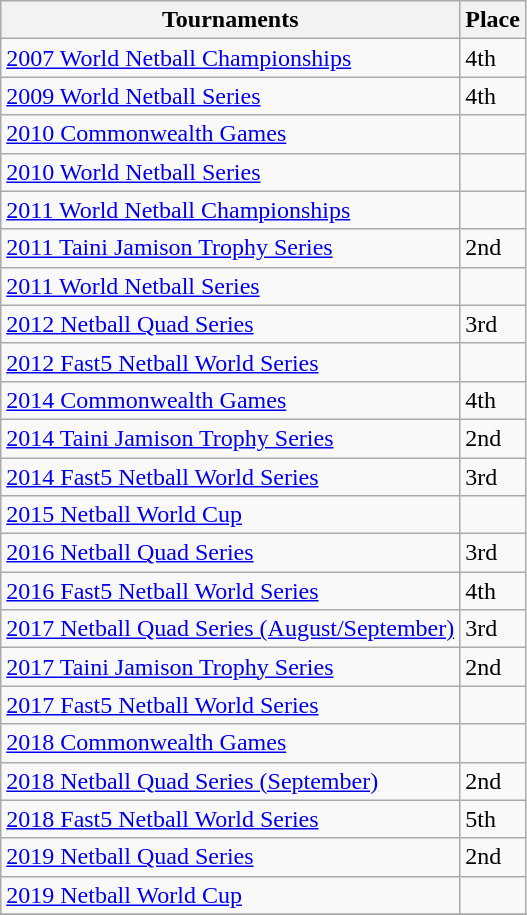<table class="wikitable collapsible">
<tr>
<th>Tournaments</th>
<th>Place</th>
</tr>
<tr>
<td><a href='#'>2007 World Netball Championships</a></td>
<td>4th</td>
</tr>
<tr>
<td><a href='#'>2009 World Netball Series</a></td>
<td>4th</td>
</tr>
<tr>
<td><a href='#'>2010 Commonwealth Games</a></td>
<td></td>
</tr>
<tr>
<td><a href='#'>2010 World Netball Series</a></td>
<td></td>
</tr>
<tr>
<td><a href='#'>2011 World Netball Championships</a></td>
<td></td>
</tr>
<tr>
<td><a href='#'>2011 Taini Jamison Trophy Series</a></td>
<td>2nd</td>
</tr>
<tr>
<td><a href='#'>2011 World Netball Series</a></td>
<td></td>
</tr>
<tr>
<td><a href='#'>2012 Netball Quad Series</a></td>
<td>3rd</td>
</tr>
<tr>
<td><a href='#'>2012 Fast5 Netball World Series</a></td>
<td></td>
</tr>
<tr>
<td><a href='#'>2014 Commonwealth Games</a></td>
<td>4th</td>
</tr>
<tr>
<td><a href='#'>2014 Taini Jamison Trophy Series</a></td>
<td>2nd</td>
</tr>
<tr>
<td><a href='#'>2014 Fast5 Netball World Series</a></td>
<td>3rd</td>
</tr>
<tr>
<td><a href='#'>2015 Netball World Cup</a></td>
<td></td>
</tr>
<tr>
<td><a href='#'>2016 Netball Quad Series</a></td>
<td>3rd</td>
</tr>
<tr>
<td><a href='#'>2016 Fast5 Netball World Series</a></td>
<td>4th</td>
</tr>
<tr>
<td><a href='#'>2017 Netball Quad Series (August/September)</a></td>
<td>3rd</td>
</tr>
<tr>
<td><a href='#'>2017 Taini Jamison Trophy Series</a></td>
<td>2nd</td>
</tr>
<tr>
<td><a href='#'>2017 Fast5 Netball World Series</a></td>
<td></td>
</tr>
<tr>
<td><a href='#'>2018 Commonwealth Games</a></td>
<td></td>
</tr>
<tr>
<td><a href='#'>2018 Netball Quad Series (September)</a></td>
<td>2nd</td>
</tr>
<tr>
<td><a href='#'>2018 Fast5 Netball World Series</a></td>
<td>5th</td>
</tr>
<tr>
<td><a href='#'>2019 Netball Quad Series</a></td>
<td>2nd</td>
</tr>
<tr>
<td><a href='#'>2019 Netball World Cup</a></td>
<td></td>
</tr>
<tr>
</tr>
</table>
